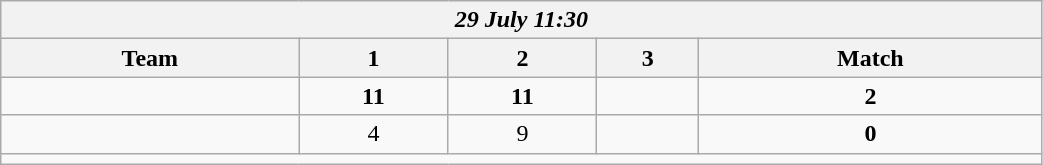<table class=wikitable style="text-align:center; width: 55%">
<tr>
<th colspan=10><em>29 July 11:30</em></th>
</tr>
<tr>
<th>Team</th>
<th>1</th>
<th>2</th>
<th>3</th>
<th>Match</th>
</tr>
<tr>
<td align=left><strong><br></strong></td>
<td><strong>11</strong></td>
<td><strong>11</strong></td>
<td></td>
<td><strong>2</strong></td>
</tr>
<tr>
<td align=left><br></td>
<td>4</td>
<td>9</td>
<td></td>
<td><strong>0</strong></td>
</tr>
<tr>
<td colspan=10></td>
</tr>
</table>
